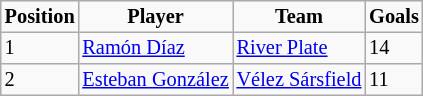<table border="2" cellpadding="2" cellspacing="0" style="margin: 0; background: #f9f9f9; border: 1px #aaa solid; border-collapse: collapse; font-size: 85%;">
<tr>
<th>Position</th>
<th>Player</th>
<th>Team</th>
<th>Goals</th>
</tr>
<tr>
<td>1</td>
<td><a href='#'>Ramón Díaz</a></td>
<td><a href='#'>River Plate</a></td>
<td>14</td>
</tr>
<tr>
<td>2</td>
<td><a href='#'>Esteban González</a></td>
<td><a href='#'>Vélez Sársfield</a></td>
<td>11</td>
</tr>
</table>
